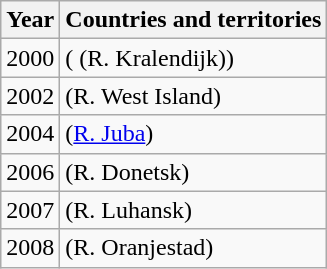<table class="wikitable">
<tr>
<th>Year</th>
<th>Countries and territories</th>
</tr>
<tr>
<td>2000</td>
<td> ( (R. Kralendijk))</td>
</tr>
<tr>
<td>2002</td>
<td> (R. West Island)</td>
</tr>
<tr>
<td>2004</td>
<td> (<a href='#'>R. Juba</a>)</td>
</tr>
<tr>
<td>2006</td>
<td> (R. Donetsk)</td>
</tr>
<tr>
<td>2007</td>
<td> (R. Luhansk)</td>
</tr>
<tr>
<td>2008</td>
<td> (R. Oranjestad)</td>
</tr>
</table>
